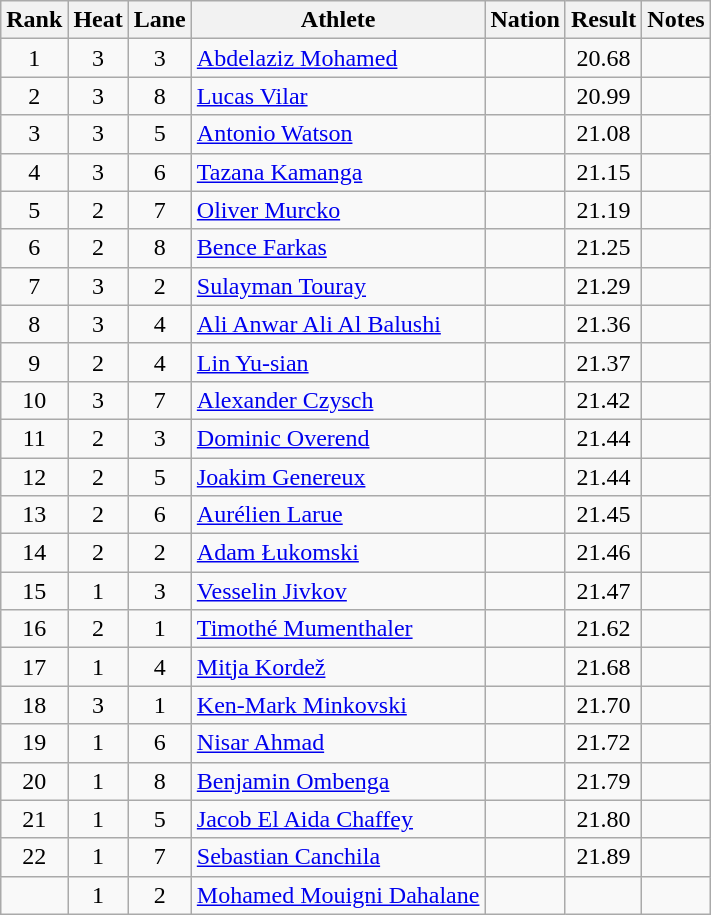<table class="wikitable sortable" style="text-align:center">
<tr>
<th>Rank</th>
<th>Heat</th>
<th>Lane</th>
<th>Athlete</th>
<th>Nation</th>
<th>Result</th>
<th>Notes</th>
</tr>
<tr>
<td>1</td>
<td>3</td>
<td>3</td>
<td align=left><a href='#'>Abdelaziz Mohamed</a></td>
<td align=left></td>
<td>20.68</td>
<td></td>
</tr>
<tr>
<td>2</td>
<td>3</td>
<td>8</td>
<td align=left><a href='#'>Lucas Vilar</a></td>
<td align=left></td>
<td>20.99</td>
<td></td>
</tr>
<tr>
<td>3</td>
<td>3</td>
<td>5</td>
<td align=left><a href='#'>Antonio Watson</a></td>
<td align=left></td>
<td>21.08</td>
<td></td>
</tr>
<tr>
<td>4</td>
<td>3</td>
<td>6</td>
<td align=left><a href='#'>Tazana Kamanga</a></td>
<td align=left></td>
<td>21.15</td>
<td></td>
</tr>
<tr>
<td>5</td>
<td>2</td>
<td>7</td>
<td align=left><a href='#'>Oliver Murcko</a></td>
<td align=left></td>
<td>21.19</td>
<td></td>
</tr>
<tr>
<td>6</td>
<td>2</td>
<td>8</td>
<td align=left><a href='#'>Bence Farkas</a></td>
<td align=left></td>
<td>21.25</td>
<td></td>
</tr>
<tr>
<td>7</td>
<td>3</td>
<td>2</td>
<td align=left><a href='#'>Sulayman Touray</a></td>
<td align=left></td>
<td>21.29</td>
<td></td>
</tr>
<tr>
<td>8</td>
<td>3</td>
<td>4</td>
<td align=left><a href='#'>Ali Anwar Ali Al Balushi</a></td>
<td align=left></td>
<td>21.36</td>
<td></td>
</tr>
<tr>
<td>9</td>
<td>2</td>
<td>4</td>
<td align=left><a href='#'>Lin Yu-sian</a></td>
<td align=left></td>
<td>21.37</td>
<td></td>
</tr>
<tr>
<td>10</td>
<td>3</td>
<td>7</td>
<td align=left><a href='#'>Alexander Czysch</a></td>
<td align=left></td>
<td>21.42</td>
<td></td>
</tr>
<tr>
<td>11</td>
<td>2</td>
<td>3</td>
<td align=left><a href='#'>Dominic Overend</a></td>
<td align=left></td>
<td>21.44</td>
<td></td>
</tr>
<tr>
<td>12</td>
<td>2</td>
<td>5</td>
<td align=left><a href='#'>Joakim Genereux</a></td>
<td align=left></td>
<td>21.44</td>
<td></td>
</tr>
<tr>
<td>13</td>
<td>2</td>
<td>6</td>
<td align=left><a href='#'>Aurélien Larue</a></td>
<td align=left></td>
<td>21.45</td>
<td></td>
</tr>
<tr>
<td>14</td>
<td>2</td>
<td>2</td>
<td align=left><a href='#'>Adam Łukomski</a></td>
<td align=left></td>
<td>21.46</td>
<td></td>
</tr>
<tr>
<td>15</td>
<td>1</td>
<td>3</td>
<td align=left><a href='#'>Vesselin Jivkov</a></td>
<td align=left></td>
<td>21.47</td>
<td></td>
</tr>
<tr>
<td>16</td>
<td>2</td>
<td>1</td>
<td align=left><a href='#'>Timothé Mumenthaler</a></td>
<td align=left></td>
<td>21.62</td>
<td></td>
</tr>
<tr>
<td>17</td>
<td>1</td>
<td>4</td>
<td align=left><a href='#'>Mitja Kordež</a></td>
<td align=left></td>
<td>21.68</td>
<td></td>
</tr>
<tr>
<td>18</td>
<td>3</td>
<td>1</td>
<td align=left><a href='#'>Ken-Mark Minkovski</a></td>
<td align=left></td>
<td>21.70</td>
<td></td>
</tr>
<tr>
<td>19</td>
<td>1</td>
<td>6</td>
<td align=left><a href='#'>Nisar Ahmad</a></td>
<td align=left></td>
<td>21.72</td>
<td></td>
</tr>
<tr>
<td>20</td>
<td>1</td>
<td>8</td>
<td align=left><a href='#'>Benjamin Ombenga</a></td>
<td align=left></td>
<td>21.79</td>
<td></td>
</tr>
<tr>
<td>21</td>
<td>1</td>
<td>5</td>
<td align=left><a href='#'>Jacob El Aida Chaffey</a></td>
<td align=left></td>
<td>21.80</td>
<td></td>
</tr>
<tr>
<td>22</td>
<td>1</td>
<td>7</td>
<td align=left><a href='#'>Sebastian Canchila</a></td>
<td align=left></td>
<td>21.89</td>
<td></td>
</tr>
<tr>
<td></td>
<td>1</td>
<td>2</td>
<td align=left><a href='#'>Mohamed Mouigni Dahalane</a></td>
<td align=left></td>
<td></td>
<td></td>
</tr>
</table>
